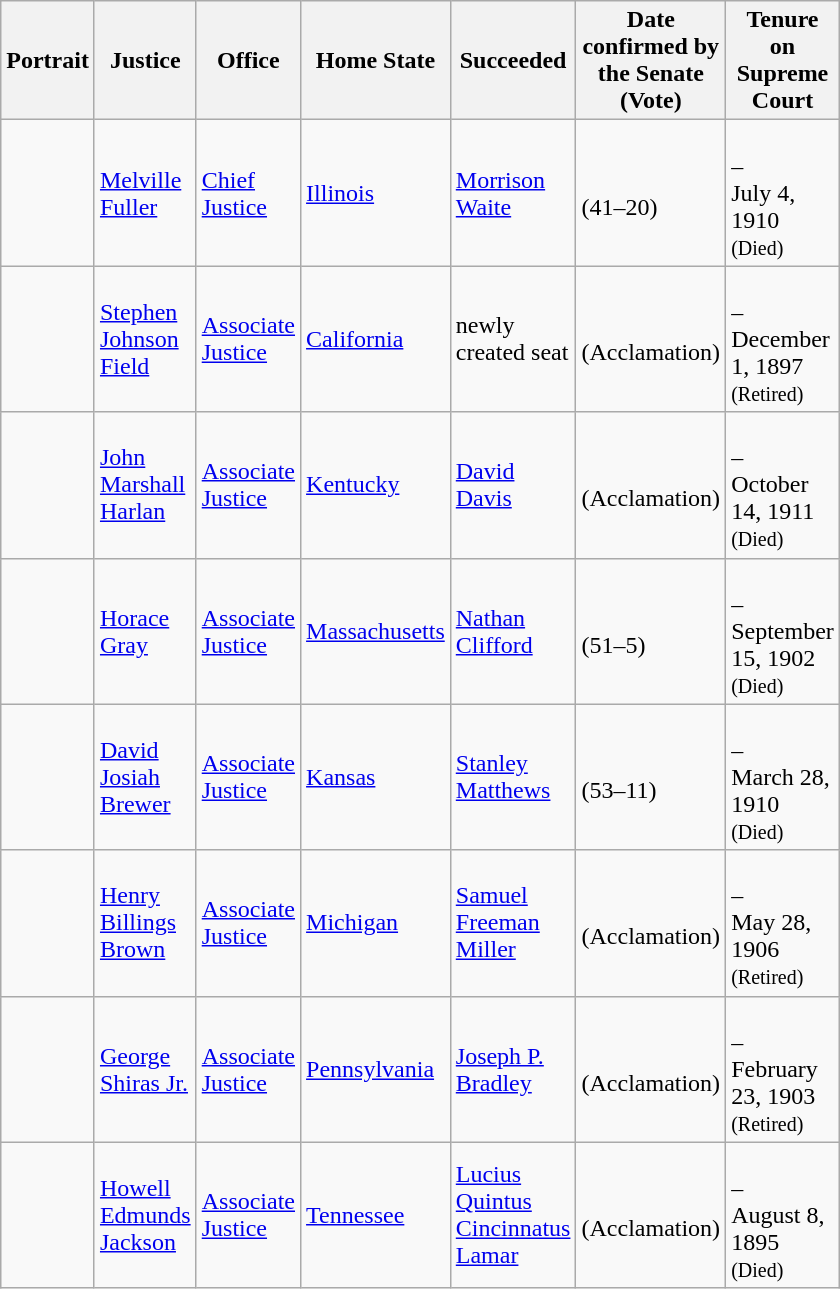<table class="wikitable sortable">
<tr>
<th scope="col" style="width: 10px;">Portrait</th>
<th scope="col" style="width: 10px;">Justice</th>
<th scope="col" style="width: 10px;">Office</th>
<th scope="col" style="width: 10px;">Home State</th>
<th scope="col" style="width: 10px;">Succeeded</th>
<th scope="col" style="width: 10px;">Date confirmed by the Senate<br>(Vote)</th>
<th scope="col" style="width: 10px;">Tenure on Supreme Court</th>
</tr>
<tr>
<td></td>
<td><a href='#'>Melville Fuller</a></td>
<td><a href='#'>Chief Justice</a></td>
<td><a href='#'>Illinois</a></td>
<td><a href='#'>Morrison Waite</a></td>
<td><br>(41–20)</td>
<td><br>–<br>July 4, 1910<br><small>(Died)</small></td>
</tr>
<tr>
<td></td>
<td><a href='#'>Stephen Johnson Field</a></td>
<td><a href='#'>Associate Justice</a></td>
<td><a href='#'>California</a></td>
<td>newly created seat</td>
<td><br>(Acclamation)</td>
<td><br>–<br>December 1, 1897<br><small>(Retired)</small></td>
</tr>
<tr>
<td></td>
<td><a href='#'>John Marshall Harlan</a></td>
<td><a href='#'>Associate Justice</a></td>
<td><a href='#'>Kentucky</a></td>
<td><a href='#'>David Davis</a></td>
<td><br>(Acclamation)</td>
<td><br>–<br>October 14, 1911<br><small>(Died)</small></td>
</tr>
<tr>
<td></td>
<td><a href='#'>Horace Gray</a></td>
<td><a href='#'>Associate Justice</a></td>
<td><a href='#'>Massachusetts</a></td>
<td><a href='#'>Nathan Clifford</a></td>
<td><br>(51–5)</td>
<td><br>–<br>September 15, 1902<br><small>(Died)</small></td>
</tr>
<tr>
<td></td>
<td><a href='#'>David Josiah Brewer</a></td>
<td><a href='#'>Associate Justice</a></td>
<td><a href='#'>Kansas</a></td>
<td><a href='#'>Stanley Matthews</a></td>
<td><br>(53–11)</td>
<td><br>–<br>March 28, 1910<br><small>(Died)</small></td>
</tr>
<tr>
<td></td>
<td><a href='#'>Henry Billings Brown</a></td>
<td><a href='#'>Associate Justice</a></td>
<td><a href='#'>Michigan</a></td>
<td><a href='#'>Samuel Freeman Miller</a></td>
<td><br>(Acclamation)</td>
<td><br>–<br>May 28, 1906<br><small>(Retired)</small></td>
</tr>
<tr>
<td></td>
<td><a href='#'>George Shiras Jr.</a></td>
<td><a href='#'>Associate Justice</a></td>
<td><a href='#'>Pennsylvania</a></td>
<td><a href='#'>Joseph P. Bradley</a></td>
<td><br>(Acclamation)</td>
<td><br>–<br>February 23, 1903<br><small>(Retired)</small></td>
</tr>
<tr>
<td></td>
<td><a href='#'>Howell Edmunds Jackson</a></td>
<td><a href='#'>Associate Justice</a></td>
<td><a href='#'>Tennessee</a></td>
<td><a href='#'>Lucius Quintus Cincinnatus Lamar</a></td>
<td><br>(Acclamation)</td>
<td><br>–<br>August 8, 1895<br><small>(Died)</small></td>
</tr>
</table>
